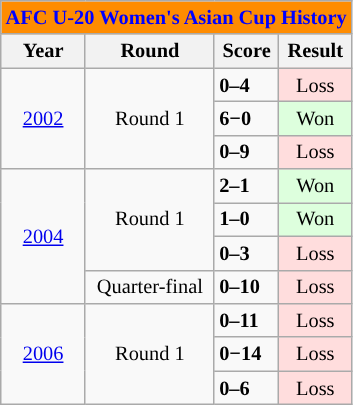<table class="wikitable collapsible" style="text-align: center;font-size:85%;">
<tr>
<th colspan=4 style="background: #FF8C00; color: #0000FF;">AFC U-20 Women's Asian Cup History</th>
</tr>
<tr>
<th width="50">Year</th>
<th>Round</th>
<th>Score</th>
<th>Result</th>
</tr>
<tr>
<td rowspan=3><a href='#'>2002</a></td>
<td rowspan=3>Round 1</td>
<td align="left"> <strong>0–4</strong> </td>
<td style="background:#fdd;">Loss</td>
</tr>
<tr>
<td align="left"> <strong>6−0</strong> </td>
<td style="background:#dfd;">Won</td>
</tr>
<tr>
<td align="left"> <strong>0–9</strong> </td>
<td style="background:#fdd;">Loss</td>
</tr>
<tr>
<td rowspan=4><a href='#'>2004</a></td>
<td rowspan=3>Round 1</td>
<td align="left"> <strong>2–1</strong> </td>
<td style="background:#dfd;">Won</td>
</tr>
<tr>
<td align="left"> <strong>1–0</strong> </td>
<td style="background:#dfd;">Won</td>
</tr>
<tr>
<td align="left"> <strong>0–3</strong> </td>
<td style="background:#fdd;">Loss</td>
</tr>
<tr>
<td>Quarter-final</td>
<td align="left"> <strong>0–10</strong> </td>
<td style="background:#fdd;">Loss</td>
</tr>
<tr>
<td rowspan=3><a href='#'>2006</a></td>
<td rowspan=3>Round 1</td>
<td align="left"> <strong>0–11</strong> </td>
<td style="background:#fdd;">Loss</td>
</tr>
<tr>
<td align="left"> <strong>0−14</strong> </td>
<td style="background:#fdd;">Loss</td>
</tr>
<tr>
<td align="left"> <strong>0–6</strong> </td>
<td style="background:#fdd;">Loss</td>
</tr>
</table>
